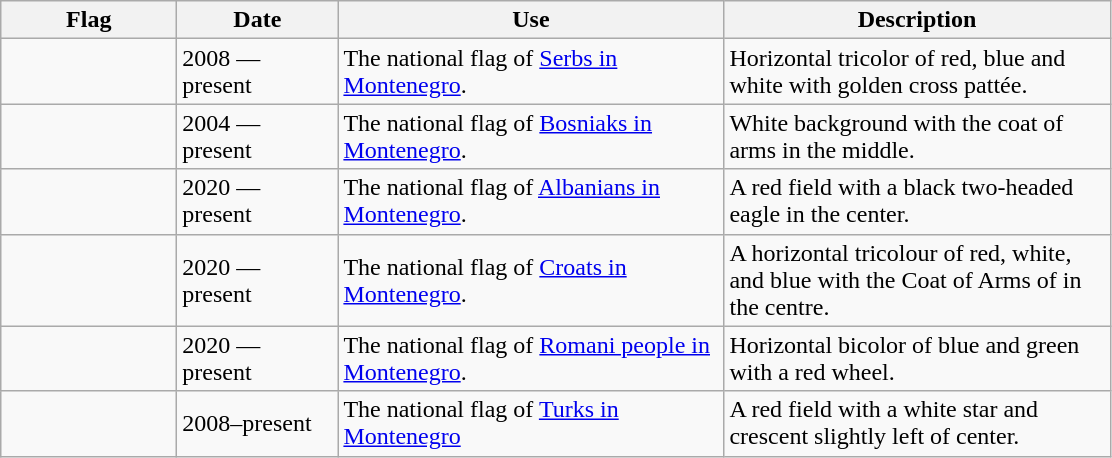<table class="wikitable">
<tr>
<th width="110">Flag</th>
<th width="100">Date</th>
<th width="250">Use</th>
<th width="250">Description</th>
</tr>
<tr>
<td></td>
<td>2008 — present</td>
<td>The national flag of <a href='#'>Serbs in Montenegro</a>.</td>
<td>Horizontal tricolor of red, blue and white with golden cross pattée.</td>
</tr>
<tr>
<td></td>
<td>2004 — present</td>
<td>The national flag of <a href='#'>Bosniaks in Montenegro</a>.</td>
<td>White background with the coat of arms in the middle.</td>
</tr>
<tr>
<td></td>
<td>2020 — present</td>
<td>The national flag of <a href='#'>Albanians in Montenegro</a>.</td>
<td>A red field with a black two-headed eagle in the center.</td>
</tr>
<tr>
<td></td>
<td>2020 — present</td>
<td>The national flag of <a href='#'>Croats in Montenegro</a>.</td>
<td>A horizontal tricolour of red, white, and blue with the Coat of Arms of in the centre.</td>
</tr>
<tr>
<td></td>
<td>2020 — present</td>
<td>The national flag of <a href='#'>Romani people in Montenegro</a>.</td>
<td>Horizontal bicolor of blue and green with a red wheel.</td>
</tr>
<tr>
<td></td>
<td>2008–present</td>
<td>The national flag of <a href='#'>Turks in Montenegro</a></td>
<td>A red field with a white star and crescent slightly left of center.</td>
</tr>
</table>
